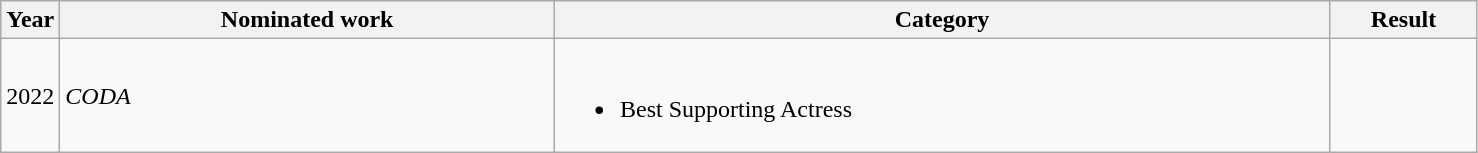<table class=wikitable>
<tr>
<th width=4%>Year</th>
<th width=33.5%>Nominated work</th>
<th width=52.5%>Category</th>
<th width=10%>Result</th>
</tr>
<tr>
<td>2022</td>
<td><em>CODA</em></td>
<td><br><ul><li>Best Supporting Actress</li></ul></td>
<td></td>
</tr>
</table>
